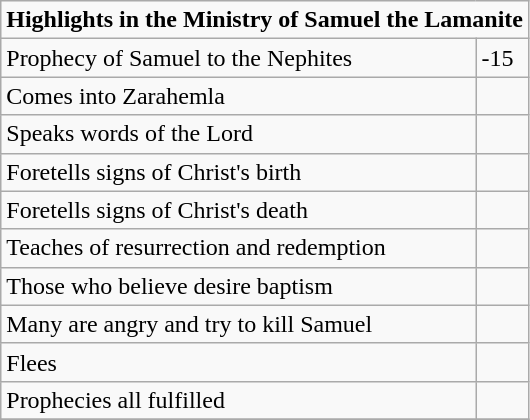<table class="wikitable">
<tr>
<td colspan="2" style="text-align:center"><strong>Highlights in the Ministry of Samuel the Lamanite</strong></td>
</tr>
<tr --->
<td>Prophecy of Samuel to the Nephites</td>
<td>-15</td>
</tr>
<tr --->
<td>Comes into Zarahemla</td>
<td></td>
</tr>
<tr --->
<td>Speaks words of the Lord</td>
<td></td>
</tr>
<tr --->
<td>Foretells signs of Christ's birth</td>
<td></td>
</tr>
<tr --->
<td>Foretells signs of Christ's death</td>
<td></td>
</tr>
<tr --->
<td>Teaches of resurrection and redemption</td>
<td></td>
</tr>
<tr --->
<td>Those who believe desire baptism</td>
<td></td>
</tr>
<tr --->
<td>Many are angry and try to kill Samuel</td>
<td></td>
</tr>
<tr --->
<td>Flees</td>
<td></td>
</tr>
<tr --->
<td>Prophecies all fulfilled</td>
<td></td>
</tr>
<tr --->
</tr>
</table>
